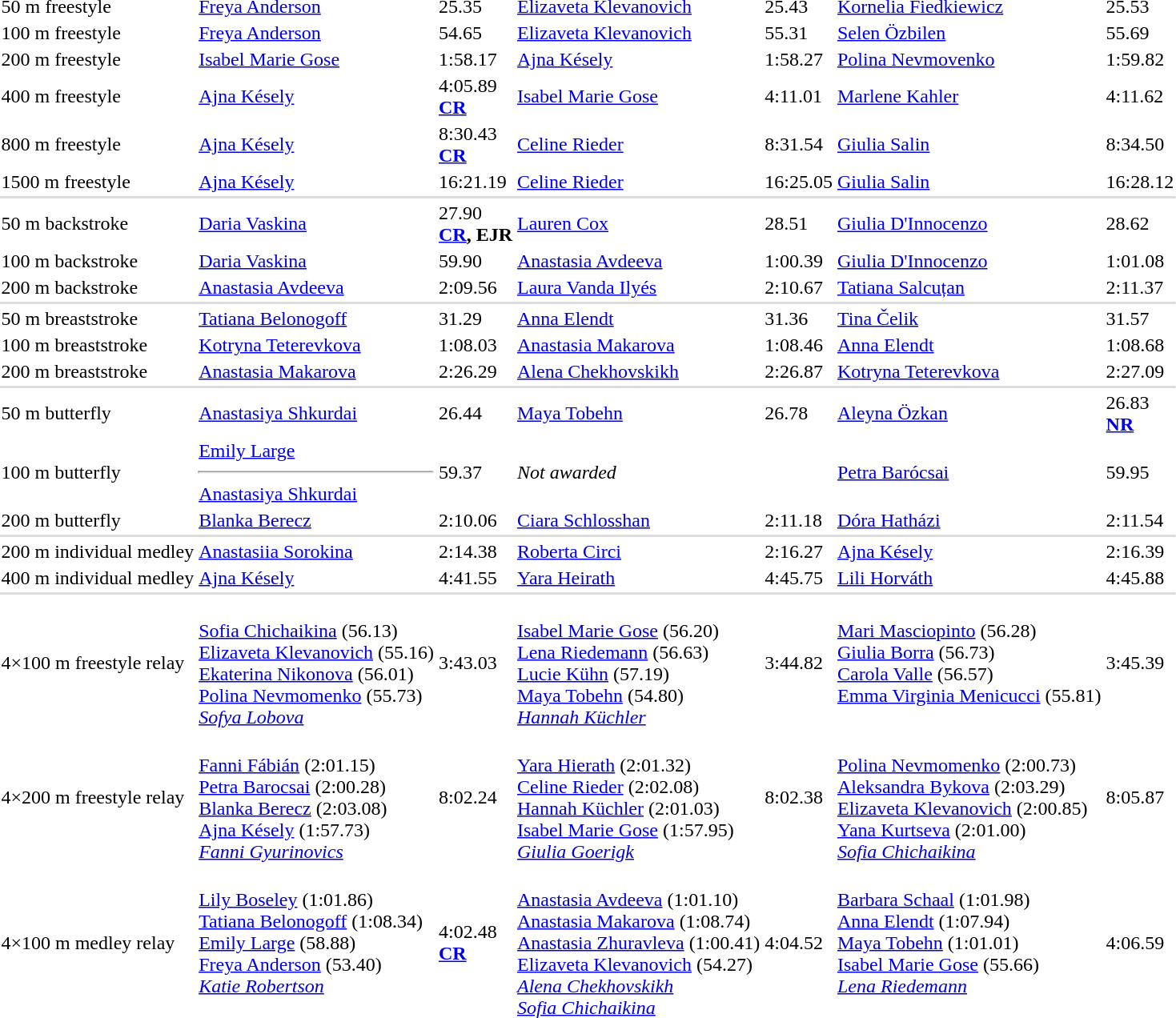<table>
<tr>
<td>50 m freestyle</td>
<td><a href='#'>Freya Anderson</a><br></td>
<td>25.35</td>
<td><a href='#'>Elizaveta Klevanovich</a><br></td>
<td>25.43</td>
<td><a href='#'>Kornelia Fiedkiewicz</a><br></td>
<td>25.53</td>
</tr>
<tr>
<td>100 m freestyle</td>
<td><a href='#'>Freya Anderson</a><br></td>
<td>54.65</td>
<td><a href='#'>Elizaveta Klevanovich</a><br></td>
<td>55.31</td>
<td><a href='#'>Selen Özbilen</a><br></td>
<td>55.69</td>
</tr>
<tr>
<td>200 m freestyle</td>
<td><a href='#'>Isabel Marie Gose</a><br></td>
<td>1:58.17</td>
<td><a href='#'>Ajna Késely</a><br></td>
<td>1:58.27</td>
<td><a href='#'>Polina Nevmovenko</a><br></td>
<td>1:59.82</td>
</tr>
<tr>
<td>400 m freestyle</td>
<td><a href='#'>Ajna Késely</a><br></td>
<td>4:05.89<br><strong><a href='#'>CR</a></strong></td>
<td><a href='#'>Isabel Marie Gose</a><br></td>
<td>4:11.01</td>
<td><a href='#'>Marlene Kahler</a><br></td>
<td>4:11.62</td>
</tr>
<tr>
<td>800 m freestyle</td>
<td><a href='#'>Ajna Késely</a><br></td>
<td>8:30.43<br><strong><a href='#'>CR</a></strong></td>
<td><a href='#'>Celine Rieder</a><br></td>
<td>8:31.54</td>
<td><a href='#'>Giulia Salin</a><br></td>
<td>8:34.50</td>
</tr>
<tr>
<td>1500 m freestyle</td>
<td><a href='#'>Ajna Késely</a><br></td>
<td>16:21.19</td>
<td><a href='#'>Celine Rieder</a><br></td>
<td>16:25.05</td>
<td><a href='#'>Giulia Salin</a><br></td>
<td>16:28.12</td>
</tr>
<tr bgcolor=#DDDDDD>
<td colspan=7></td>
</tr>
<tr>
<td>50 m backstroke</td>
<td><a href='#'>Daria Vaskina</a><br></td>
<td>27.90<br><strong><a href='#'>CR</a>, EJR</strong></td>
<td><a href='#'>Lauren Cox</a><br></td>
<td>28.51</td>
<td><a href='#'>Giulia D'Innocenzo</a><br></td>
<td>28.62</td>
</tr>
<tr>
<td>100 m backstroke</td>
<td><a href='#'>Daria Vaskina</a><br></td>
<td>59.90</td>
<td><a href='#'>Anastasia Avdeeva</a><br></td>
<td>1:00.39</td>
<td><a href='#'>Giulia D'Innocenzo</a><br></td>
<td>1:01.08</td>
</tr>
<tr>
<td>200 m backstroke</td>
<td><a href='#'>Anastasia Avdeeva</a><br></td>
<td>2:09.56</td>
<td><a href='#'>Laura Vanda Ilyés</a><br></td>
<td>2:10.67</td>
<td><a href='#'>Tatiana Salcuțan</a><br></td>
<td>2:11.37</td>
</tr>
<tr bgcolor=#DDDDDD>
<td colspan=7></td>
</tr>
<tr>
<td>50 m breaststroke</td>
<td><a href='#'>Tatiana Belonogoff</a><br></td>
<td>31.29</td>
<td><a href='#'>Anna Elendt</a><br></td>
<td>31.36</td>
<td><a href='#'>Tina Čelik</a><br></td>
<td>31.57</td>
</tr>
<tr>
<td>100 m breaststroke</td>
<td><a href='#'>Kotryna Teterevkova</a><br></td>
<td>1:08.03</td>
<td><a href='#'>Anastasia Makarova</a><br></td>
<td>1:08.46</td>
<td><a href='#'>Anna Elendt</a><br></td>
<td>1:08.68</td>
</tr>
<tr>
<td>200 m breaststroke</td>
<td><a href='#'>Anastasia Makarova</a><br></td>
<td>2:26.29</td>
<td><a href='#'>Alena Chekhovskikh</a><br></td>
<td>2:26.87</td>
<td><a href='#'>Kotryna Teterevkova</a><br></td>
<td>2:27.09</td>
</tr>
<tr bgcolor=#DDDDDD>
<td colspan=7></td>
</tr>
<tr>
<td>50 m butterfly</td>
<td><a href='#'>Anastasiya Shkurdai</a><br></td>
<td>26.44</td>
<td><a href='#'>Maya Tobehn</a><br></td>
<td>26.78</td>
<td><a href='#'>Aleyna Özkan</a><br></td>
<td>26.83<br><strong><a href='#'>NR</a></strong></td>
</tr>
<tr>
<td>100 m butterfly</td>
<td><a href='#'>Emily Large</a><br><hr><a href='#'>Anastasiya Shkurdai</a><br></td>
<td>59.37</td>
<td colspan=2><em>Not awarded</em></td>
<td><a href='#'>Petra Barócsai</a><br></td>
<td>59.95</td>
</tr>
<tr>
<td>200 m butterfly</td>
<td><a href='#'>Blanka Berecz</a><br></td>
<td>2:10.06</td>
<td><a href='#'>Ciara Schlosshan</a><br></td>
<td>2:11.18</td>
<td><a href='#'>Dóra Hatházi</a><br></td>
<td>2:11.54</td>
</tr>
<tr bgcolor=#DDDDDD>
<td colspan=7></td>
</tr>
<tr>
<td>200 m individual medley</td>
<td><a href='#'>Anastasiia Sorokina</a><br></td>
<td>2:14.38</td>
<td><a href='#'>Roberta Circi</a><br></td>
<td>2:16.27</td>
<td><a href='#'>Ajna Késely</a><br></td>
<td>2:16.39</td>
</tr>
<tr>
<td>400 m individual medley</td>
<td><a href='#'>Ajna Késely</a><br></td>
<td>4:41.55</td>
<td><a href='#'>Yara Heirath</a><br></td>
<td>4:45.75</td>
<td><a href='#'>Lili Horváth</a><br></td>
<td>4:45.88</td>
</tr>
<tr bgcolor=#DDDDDD>
<td colspan=7></td>
</tr>
<tr>
<td>4×100 m freestyle relay</td>
<td><br><a href='#'>Sofia Chichaikina</a> (56.13)<br><a href='#'>Elizaveta Klevanovich</a> (55.16)<br><a href='#'>Ekaterina Nikonova</a> (56.01)<br><a href='#'>Polina Nevmomenko</a> (55.73)<br><em><a href='#'>Sofya Lobova</a></em></td>
<td>3:43.03</td>
<td><br><a href='#'>Isabel Marie Gose</a> (56.20)<br><a href='#'>Lena Riedemann</a> (56.63)<br><a href='#'>Lucie Kühn</a> (57.19)<br><a href='#'>Maya Tobehn</a> (54.80)<br><em><a href='#'>Hannah Küchler</a></em></td>
<td>3:44.82</td>
<td valign=top><br><a href='#'>Mari Masciopinto</a> (56.28)<br><a href='#'>Giulia Borra</a> (56.73)<br><a href='#'>Carola Valle</a> (56.57)<br><a href='#'>Emma Virginia Menicucci</a> (55.81)</td>
<td>3:45.39</td>
</tr>
<tr>
<td>4×200 m freestyle relay</td>
<td><br><a href='#'>Fanni Fábián</a> (2:01.15)<br><a href='#'>Petra Barocsai</a> (2:00.28)<br><a href='#'>Blanka Berecz</a> (2:03.08)<br><a href='#'>Ajna Késely</a> (1:57.73)<br><em><a href='#'>Fanni Gyurinovics</a></em></td>
<td>8:02.24</td>
<td><br><a href='#'>Yara Hierath</a> (2:01.32)<br><a href='#'>Celine Rieder</a> (2:02.08)<br><a href='#'>Hannah Küchler</a> (2:01.03)<br><a href='#'>Isabel Marie Gose</a> (1:57.95)<br><em><a href='#'>Giulia Goerigk</a></em></td>
<td>8:02.38</td>
<td><br><a href='#'>Polina Nevmomenko</a> (2:00.73)<br><a href='#'>Aleksandra Bykova</a> (2:03.29)<br><a href='#'>Elizaveta Klevanovich</a> (2:00.85)<br><a href='#'>Yana Kurtseva</a> (2:01.00)<br><em><a href='#'>Sofia Chichaikina</a></em></td>
<td>8:05.87</td>
</tr>
<tr>
<td>4×100 m medley relay</td>
<td valign=top><br><a href='#'>Lily Boseley</a> (1:01.86)<br><a href='#'>Tatiana Belonogoff</a> (1:08.34)<br><a href='#'>Emily Large</a> (58.88)<br><a href='#'>Freya Anderson</a> (53.40)<br><em><a href='#'>Katie Robertson</a></em></td>
<td>4:02.48<br><strong><a href='#'>CR</a></strong></td>
<td valign=top><br><a href='#'>Anastasia Avdeeva</a> (1:01.10)<br><a href='#'>Anastasia Makarova</a> (1:08.74)<br><a href='#'>Anastasia Zhuravleva</a> (1:00.41)<br><a href='#'>Elizaveta Klevanovich</a> (54.27)<br><em><a href='#'>Alena Chekhovskikh</a><br><a href='#'>Sofia Chichaikina</a></em></td>
<td>4:04.52</td>
<td valign=top><br><a href='#'>Barbara Schaal</a> (1:01.98)<br><a href='#'>Anna Elendt</a> (1:07.94)<br><a href='#'>Maya Tobehn</a> (1:01.01)<br><a href='#'>Isabel Marie Gose</a> (55.66)<br><em><a href='#'>Lena Riedemann</a></em></td>
<td>4:06.59</td>
</tr>
</table>
